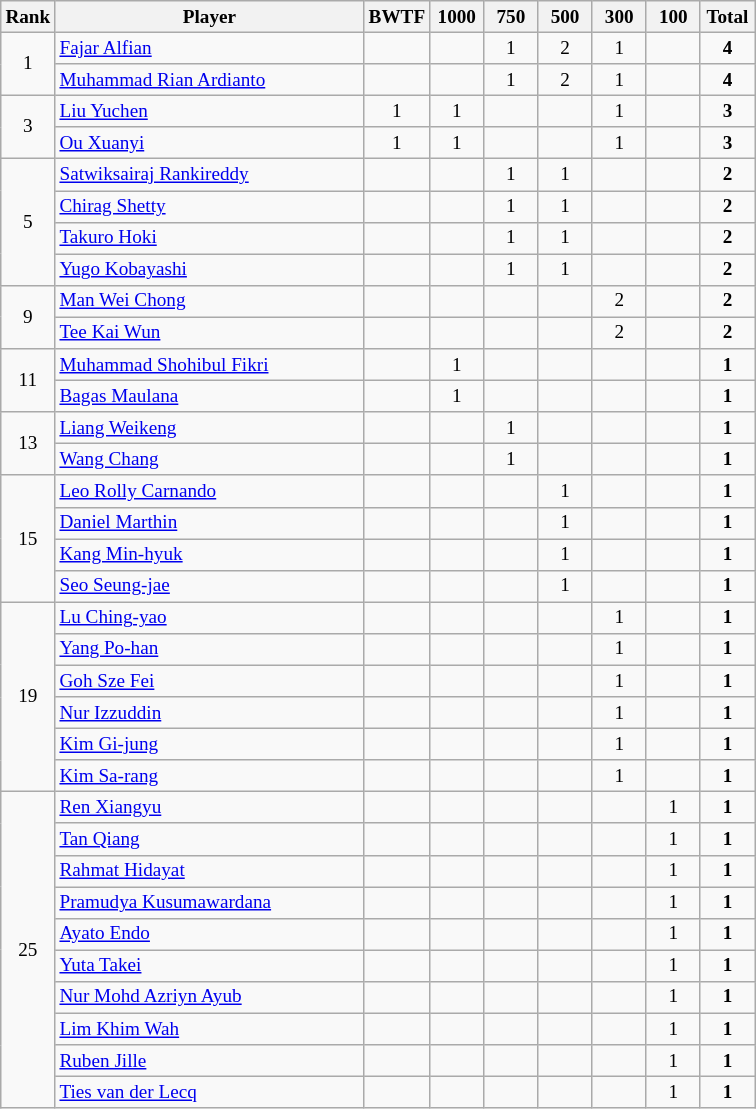<table class="wikitable" style="font-size:80%; text-align:center">
<tr>
<th width="30">Rank</th>
<th width="200">Player</th>
<th width="30">BWTF</th>
<th width="30">1000</th>
<th width="30">750</th>
<th width="30">500</th>
<th width="30">300</th>
<th width="30">100</th>
<th width="30">Total</th>
</tr>
<tr>
<td rowspan=2>1</td>
<td align="left"> <a href='#'>Fajar Alfian</a></td>
<td></td>
<td></td>
<td>1</td>
<td>2</td>
<td>1</td>
<td></td>
<td><strong>4</strong></td>
</tr>
<tr>
<td align="left"> <a href='#'>Muhammad Rian Ardianto</a></td>
<td></td>
<td></td>
<td>1</td>
<td>2</td>
<td>1</td>
<td></td>
<td><strong>4</strong></td>
</tr>
<tr>
<td rowspan=2>3</td>
<td align="left"> <a href='#'>Liu Yuchen</a></td>
<td>1</td>
<td>1</td>
<td></td>
<td></td>
<td>1</td>
<td></td>
<td><strong>3</strong></td>
</tr>
<tr>
<td align="left"> <a href='#'>Ou Xuanyi</a></td>
<td>1</td>
<td>1</td>
<td></td>
<td></td>
<td>1</td>
<td></td>
<td><strong>3</strong></td>
</tr>
<tr>
<td rowspan=4>5</td>
<td align="left"> <a href='#'>Satwiksairaj Rankireddy</a></td>
<td></td>
<td></td>
<td>1</td>
<td>1</td>
<td></td>
<td></td>
<td><strong>2</strong></td>
</tr>
<tr>
<td align="left"> <a href='#'>Chirag Shetty</a></td>
<td></td>
<td></td>
<td>1</td>
<td>1</td>
<td></td>
<td></td>
<td><strong>2</strong></td>
</tr>
<tr>
<td align="left"> <a href='#'>Takuro Hoki</a></td>
<td></td>
<td></td>
<td>1</td>
<td>1</td>
<td></td>
<td></td>
<td><strong>2</strong></td>
</tr>
<tr>
<td align="left"> <a href='#'>Yugo Kobayashi</a></td>
<td></td>
<td></td>
<td>1</td>
<td>1</td>
<td></td>
<td></td>
<td><strong>2</strong></td>
</tr>
<tr>
<td rowspan=2>9</td>
<td align="left"> <a href='#'>Man Wei Chong</a></td>
<td></td>
<td></td>
<td></td>
<td></td>
<td>2</td>
<td></td>
<td><strong>2</strong></td>
</tr>
<tr>
<td align="left"> <a href='#'>Tee Kai Wun</a></td>
<td></td>
<td></td>
<td></td>
<td></td>
<td>2</td>
<td></td>
<td><strong>2</strong></td>
</tr>
<tr>
<td rowspan=2>11</td>
<td align="left" nowrap> <a href='#'>Muhammad Shohibul Fikri</a></td>
<td></td>
<td>1</td>
<td></td>
<td></td>
<td></td>
<td></td>
<td><strong>1</strong></td>
</tr>
<tr>
<td align="left"> <a href='#'>Bagas Maulana</a></td>
<td></td>
<td>1</td>
<td></td>
<td></td>
<td></td>
<td></td>
<td><strong>1</strong></td>
</tr>
<tr>
<td rowspan=2>13</td>
<td align="left"> <a href='#'>Liang Weikeng</a></td>
<td></td>
<td></td>
<td>1</td>
<td></td>
<td></td>
<td></td>
<td><strong>1</strong></td>
</tr>
<tr>
<td align="left"> <a href='#'>Wang Chang</a></td>
<td></td>
<td></td>
<td>1</td>
<td></td>
<td></td>
<td></td>
<td><strong>1</strong></td>
</tr>
<tr>
<td rowspan=4>15</td>
<td align="left"> <a href='#'>Leo Rolly Carnando</a></td>
<td></td>
<td></td>
<td></td>
<td>1</td>
<td></td>
<td></td>
<td><strong>1</strong></td>
</tr>
<tr>
<td align="left"> <a href='#'>Daniel Marthin</a></td>
<td></td>
<td></td>
<td></td>
<td>1</td>
<td></td>
<td></td>
<td><strong>1</strong></td>
</tr>
<tr>
<td align="left"> <a href='#'>Kang Min-hyuk</a></td>
<td></td>
<td></td>
<td></td>
<td>1</td>
<td></td>
<td></td>
<td><strong>1</strong></td>
</tr>
<tr>
<td align="left"> <a href='#'>Seo Seung-jae</a></td>
<td></td>
<td></td>
<td></td>
<td>1</td>
<td></td>
<td></td>
<td><strong>1</strong></td>
</tr>
<tr>
<td rowspan=6>19</td>
<td align="left"> <a href='#'>Lu Ching-yao</a></td>
<td></td>
<td></td>
<td></td>
<td></td>
<td>1</td>
<td></td>
<td><strong>1</strong></td>
</tr>
<tr>
<td align="left"> <a href='#'>Yang Po-han</a></td>
<td></td>
<td></td>
<td></td>
<td></td>
<td>1</td>
<td></td>
<td><strong>1</strong></td>
</tr>
<tr>
<td align="left"> <a href='#'>Goh Sze Fei</a></td>
<td></td>
<td></td>
<td></td>
<td></td>
<td>1</td>
<td></td>
<td><strong>1</strong></td>
</tr>
<tr>
<td align="left"> <a href='#'>Nur Izzuddin</a></td>
<td></td>
<td></td>
<td></td>
<td></td>
<td>1</td>
<td></td>
<td><strong>1</strong></td>
</tr>
<tr>
<td align="left"> <a href='#'>Kim Gi-jung</a></td>
<td></td>
<td></td>
<td></td>
<td></td>
<td>1</td>
<td></td>
<td><strong>1</strong></td>
</tr>
<tr>
<td align="left"> <a href='#'>Kim Sa-rang</a></td>
<td></td>
<td></td>
<td></td>
<td></td>
<td>1</td>
<td></td>
<td><strong>1</strong></td>
</tr>
<tr>
<td rowspan=10>25</td>
<td align="left"> <a href='#'>Ren Xiangyu</a></td>
<td></td>
<td></td>
<td></td>
<td></td>
<td></td>
<td>1</td>
<td><strong>1</strong></td>
</tr>
<tr>
<td align="left"> <a href='#'>Tan Qiang</a></td>
<td></td>
<td></td>
<td></td>
<td></td>
<td></td>
<td>1</td>
<td><strong>1</strong></td>
</tr>
<tr>
<td align="left"> <a href='#'>Rahmat Hidayat</a></td>
<td></td>
<td></td>
<td></td>
<td></td>
<td></td>
<td>1</td>
<td><strong>1</strong></td>
</tr>
<tr>
<td align="left"> <a href='#'>Pramudya Kusumawardana</a></td>
<td></td>
<td></td>
<td></td>
<td></td>
<td></td>
<td>1</td>
<td><strong>1</strong></td>
</tr>
<tr>
<td align="left"> <a href='#'>Ayato Endo</a></td>
<td></td>
<td></td>
<td></td>
<td></td>
<td></td>
<td>1</td>
<td><strong>1</strong></td>
</tr>
<tr>
<td align="left"> <a href='#'>Yuta Takei</a></td>
<td></td>
<td></td>
<td></td>
<td></td>
<td></td>
<td>1</td>
<td><strong>1</strong></td>
</tr>
<tr>
<td align="left"> <a href='#'>Nur Mohd Azriyn Ayub</a></td>
<td></td>
<td></td>
<td></td>
<td></td>
<td></td>
<td>1</td>
<td><strong>1</strong></td>
</tr>
<tr>
<td align="left"> <a href='#'>Lim Khim Wah</a></td>
<td></td>
<td></td>
<td></td>
<td></td>
<td></td>
<td>1</td>
<td><strong>1</strong></td>
</tr>
<tr>
<td align="left"> <a href='#'>Ruben Jille</a></td>
<td></td>
<td></td>
<td></td>
<td></td>
<td></td>
<td>1</td>
<td><strong>1</strong></td>
</tr>
<tr>
<td align="left"> <a href='#'>Ties van der Lecq</a></td>
<td></td>
<td></td>
<td></td>
<td></td>
<td></td>
<td>1</td>
<td><strong>1</strong></td>
</tr>
</table>
